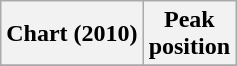<table class="wikitable sortable">
<tr>
<th>Chart (2010)</th>
<th>Peak <br> position</th>
</tr>
<tr>
</tr>
</table>
